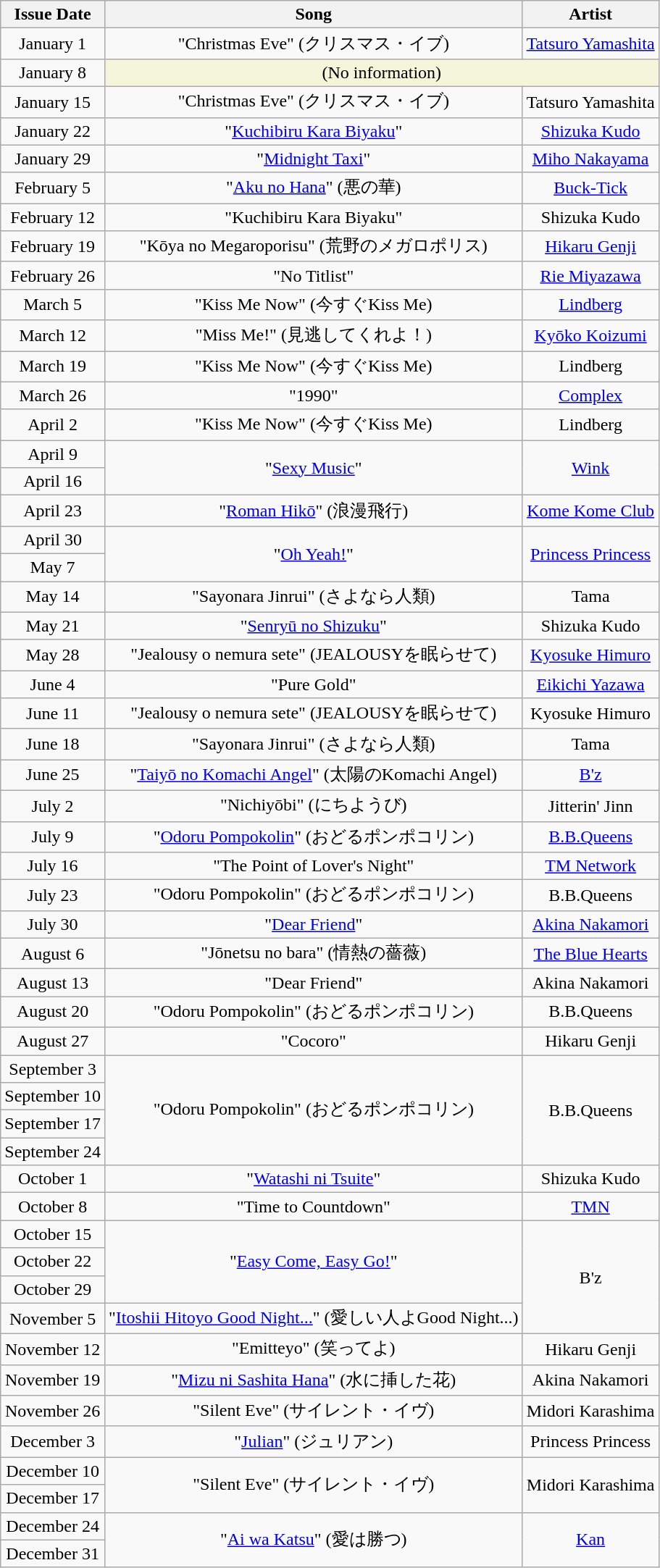<table class="wikitable plainrowheaders" style="text-align: center">
<tr>
<th>Issue Date</th>
<th>Song</th>
<th>Artist</th>
</tr>
<tr>
<td>January 1</td>
<td>"Christmas Eve" (クリスマス・イブ)</td>
<td><a href='#'>Tatsuro Yamashita</a></td>
</tr>
<tr>
<td>January 8</td>
<td colspan=2 style="background-color:beige">(No information)</td>
</tr>
<tr>
<td>January 15</td>
<td>"Christmas Eve" (クリスマス・イブ)</td>
<td>Tatsuro Yamashita</td>
</tr>
<tr>
<td>January 22</td>
<td>"<a href='#'>Kuchibiru Kara Biyaku</a>"</td>
<td><a href='#'>Shizuka Kudo</a></td>
</tr>
<tr>
<td>January 29</td>
<td>"<a href='#'>Midnight Taxi</a>"</td>
<td><a href='#'>Miho Nakayama</a></td>
</tr>
<tr>
<td>February 5</td>
<td>"<a href='#'>Aku no Hana</a>" (悪の華)</td>
<td><a href='#'>Buck-Tick</a></td>
</tr>
<tr>
<td>February 12</td>
<td>"Kuchibiru Kara Biyaku"</td>
<td>Shizuka Kudo</td>
</tr>
<tr>
<td>February 19</td>
<td>"Kōya no Megaroporisu" (荒野のメガロポリス)</td>
<td><a href='#'>Hikaru Genji</a></td>
</tr>
<tr>
<td>February 26</td>
<td>"No Titlist"</td>
<td><a href='#'>Rie Miyazawa</a></td>
</tr>
<tr>
<td>March 5</td>
<td>"Kiss Me Now" (今すぐKiss Me)</td>
<td><a href='#'>Lindberg</a></td>
</tr>
<tr>
<td>March 12</td>
<td>"Miss Me!" (見逃してくれよ！)</td>
<td><a href='#'>Kyōko Koizumi</a></td>
</tr>
<tr>
<td>March 19</td>
<td>"Kiss Me Now" (今すぐKiss Me)</td>
<td>Lindberg</td>
</tr>
<tr>
<td>March 26</td>
<td>"1990"</td>
<td><a href='#'>Complex</a></td>
</tr>
<tr>
<td>April 2</td>
<td>"Kiss Me Now" (今すぐKiss Me)</td>
<td>Lindberg</td>
</tr>
<tr>
<td>April 9</td>
<td rowspan=2>"<a href='#'>Sexy Music</a>"</td>
<td rowspan=2><a href='#'>Wink</a></td>
</tr>
<tr>
<td>April 16</td>
</tr>
<tr>
<td>April 23</td>
<td>"<a href='#'>Roman Hikō</a>" (浪漫飛行)</td>
<td><a href='#'>Kome Kome Club</a></td>
</tr>
<tr>
<td>April 30</td>
<td rowspan=2>"<a href='#'>Oh Yeah!</a>"</td>
<td rowspan=2><a href='#'>Princess Princess</a></td>
</tr>
<tr>
<td>May 7</td>
</tr>
<tr>
<td>May 14</td>
<td>"Sayonara Jinrui" (さよなら人類)</td>
<td>Tama</td>
</tr>
<tr>
<td>May 21</td>
<td>"<a href='#'>Senryū no Shizuku</a>"</td>
<td>Shizuka Kudo</td>
</tr>
<tr>
<td>May 28</td>
<td>"Jealousy o nemura sete" (JEALOUSYを眠らせて)</td>
<td><a href='#'>Kyosuke Himuro</a></td>
</tr>
<tr>
<td>June 4</td>
<td>"Pure Gold"</td>
<td><a href='#'>Eikichi Yazawa</a></td>
</tr>
<tr>
<td>June 11</td>
<td>"Jealousy o nemura sete" (JEALOUSYを眠らせて)</td>
<td>Kyosuke Himuro</td>
</tr>
<tr>
<td>June 18</td>
<td>"Sayonara Jinrui" (さよなら人類)</td>
<td>Tama</td>
</tr>
<tr>
<td>June 25</td>
<td>"<a href='#'>Taiyō no Komachi Angel</a>" (太陽のKomachi Angel)</td>
<td><a href='#'>B'z</a></td>
</tr>
<tr>
<td>July 2</td>
<td>"Nichiyōbi" (にちようび)</td>
<td>Jitterin' Jinn</td>
</tr>
<tr>
<td>July 9</td>
<td>"<a href='#'>Odoru Pompokolin</a>" (おどるポンポコリン)</td>
<td><a href='#'>B.B.Queens</a></td>
</tr>
<tr>
<td>July 16</td>
<td>"The Point of Lover's Night"</td>
<td><a href='#'>TM Network</a></td>
</tr>
<tr>
<td>July 23</td>
<td>"Odoru Pompokolin" (おどるポンポコリン)</td>
<td>B.B.Queens</td>
</tr>
<tr>
<td>July 30</td>
<td>"<a href='#'>Dear Friend</a>"</td>
<td><a href='#'>Akina Nakamori</a></td>
</tr>
<tr>
<td>August 6</td>
<td>"Jōnetsu no bara" (情熱の薔薇)</td>
<td><a href='#'>The Blue Hearts</a></td>
</tr>
<tr>
<td>August 13</td>
<td>"Dear Friend"</td>
<td>Akina Nakamori</td>
</tr>
<tr>
<td>August 20</td>
<td>"Odoru Pompokolin" (おどるポンポコリン)</td>
<td>B.B.Queens</td>
</tr>
<tr>
<td>August 27</td>
<td>"Cocoro"</td>
<td>Hikaru Genji</td>
</tr>
<tr>
<td>September 3</td>
<td rowspan=4>"Odoru Pompokolin" (おどるポンポコリン)</td>
<td rowspan=4>B.B.Queens</td>
</tr>
<tr>
<td>September 10</td>
</tr>
<tr>
<td>September 17</td>
</tr>
<tr>
<td>September 24</td>
</tr>
<tr>
<td>October 1</td>
<td>"<a href='#'>Watashi ni Tsuite</a>"</td>
<td>Shizuka Kudo</td>
</tr>
<tr>
<td>October 8</td>
<td>"Time to Countdown"</td>
<td><a href='#'>TMN</a></td>
</tr>
<tr>
<td>October 15</td>
<td rowspan=3>"<a href='#'>Easy Come, Easy Go!</a>"</td>
<td rowspan=4>B'z</td>
</tr>
<tr>
<td>October 22</td>
</tr>
<tr>
<td>October 29</td>
</tr>
<tr>
<td>November 5</td>
<td>"<a href='#'>Itoshii Hitoyo Good Night...</a>" (愛しい人よGood Night...)</td>
</tr>
<tr>
<td>November 12</td>
<td>"Emitteyo" (笑ってよ)</td>
<td>Hikaru Genji</td>
</tr>
<tr>
<td>November 19</td>
<td>"<a href='#'>Mizu ni Sashita Hana</a>" (水に挿した花)</td>
<td>Akina Nakamori</td>
</tr>
<tr>
<td>November 26</td>
<td>"Silent Eve" (サイレント・イヴ)</td>
<td>Midori Karashima</td>
</tr>
<tr>
<td>December 3</td>
<td>"<a href='#'>Julian</a>" (ジュリアン)</td>
<td>Princess Princess</td>
</tr>
<tr>
<td>December 10</td>
<td rowspan=2>"Silent Eve" (サイレント・イヴ)</td>
<td rowspan=2>Midori Karashima</td>
</tr>
<tr>
<td>December 17</td>
</tr>
<tr>
<td>December 24</td>
<td rowspan=2>"<a href='#'>Ai wa Katsu</a>" (愛は勝つ)</td>
<td rowspan=2><a href='#'>Kan</a></td>
</tr>
<tr>
<td>December 31</td>
</tr>
</table>
